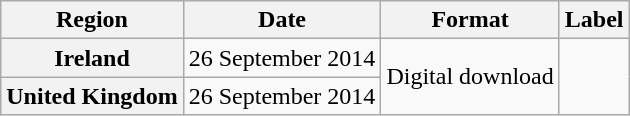<table class="wikitable sortable plainrowheaders">
<tr>
<th>Region</th>
<th>Date</th>
<th>Format</th>
<th>Label</th>
</tr>
<tr>
<th scope="row">Ireland</th>
<td>26 September 2014</td>
<td rowspan="2">Digital download</td>
<td rowspan="2"></td>
</tr>
<tr>
<th scope="row">United Kingdom</th>
<td>26 September 2014</td>
</tr>
</table>
